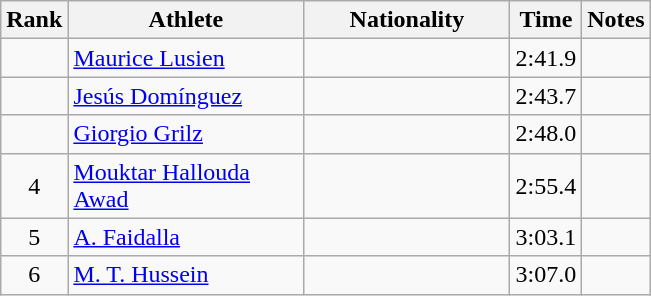<table class="wikitable sortable" style="text-align:center">
<tr>
<th width=30>Rank</th>
<th width=150>Athlete</th>
<th width=130>Nationality</th>
<th width=30>Time</th>
<th width=30>Notes</th>
</tr>
<tr>
<td></td>
<td align=left><a href='#'>Maurice Lusien</a></td>
<td align="left"></td>
<td>2:41.9</td>
<td></td>
</tr>
<tr>
<td></td>
<td align=left><a href='#'>Jesús Domínguez</a></td>
<td align="left"></td>
<td>2:43.7</td>
<td></td>
</tr>
<tr>
<td></td>
<td align=left><a href='#'>Giorgio Grilz</a></td>
<td align="left"></td>
<td>2:48.0</td>
<td></td>
</tr>
<tr>
<td>4</td>
<td align=left><a href='#'>Mouktar Hallouda Awad</a></td>
<td align="left"></td>
<td>2:55.4</td>
<td></td>
</tr>
<tr>
<td>5</td>
<td align=left><a href='#'>A. Faidalla</a></td>
<td align="left"></td>
<td>3:03.1</td>
<td></td>
</tr>
<tr>
<td>6</td>
<td align=left><a href='#'>M. T. Hussein</a></td>
<td align="left"></td>
<td>3:07.0</td>
<td></td>
</tr>
</table>
